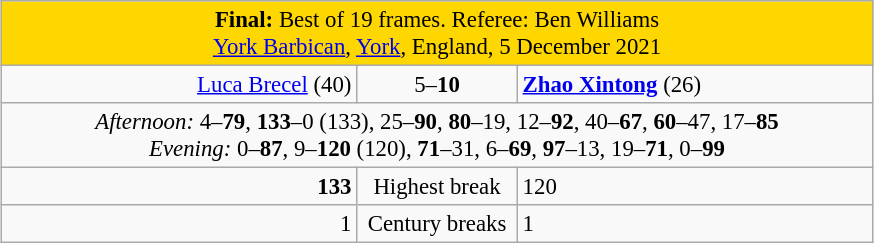<table class="wikitable" style="font-size: 95%; margin: 1em auto 1em auto;">
<tr>
<td colspan="3" align="center" bgcolor="#ffd700"><strong>Final:</strong> Best of 19 frames. Referee: Ben Williams<br><a href='#'>York Barbican</a>, <a href='#'>York</a>, England, 5 December 2021</td>
</tr>
<tr>
<td width="230" align="right"><a href='#'>Luca Brecel</a> (40)<br></td>
<td width="100" align="center">5–<strong>10</strong></td>
<td width="230" align="left"><strong><a href='#'>Zhao Xintong</a></strong> (26)<br></td>
</tr>
<tr>
<td colspan="3" align="center" style="font-size: 100%"><em>Afternoon:</em> 4–<strong>79</strong>, <strong>133</strong>–0 (133), 25–<strong>90</strong>, <strong>80</strong>–19, 12–<strong>92</strong>, 40–<strong>67</strong>, <strong>60</strong>–47, 17–<strong>85</strong> <br><em>Evening:</em> 0–<strong>87</strong>, 9–<strong>120</strong> (120), <strong>71</strong>–31, 6–<strong>69</strong>, <strong>97</strong>–13, 19–<strong>71</strong>, 0–<strong>99</strong></td>
</tr>
<tr>
<td align="right"><strong>133</strong></td>
<td align="center">Highest break</td>
<td>120</td>
</tr>
<tr>
<td align="right">1</td>
<td align="center">Century breaks</td>
<td>1</td>
</tr>
</table>
